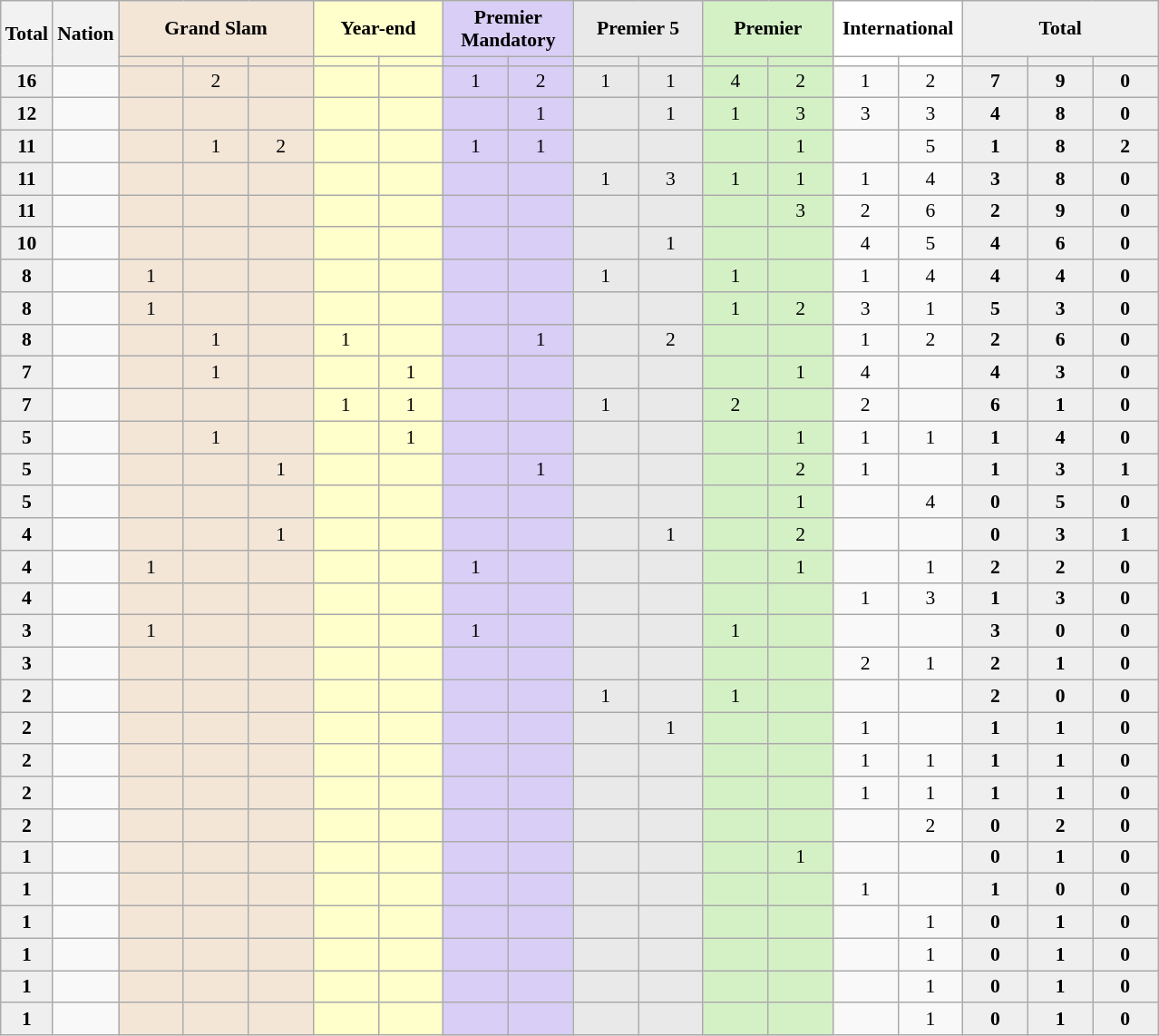<table class="sortable wikitable" style="font-size:90%">
<tr>
<th rowspan="2">Total</th>
<th rowspan="2">Nation</th>
<th style="background-color:#f3e6d7;" colspan="3">Grand Slam</th>
<th style="background-color:#ffc;" colspan="2">Year-end</th>
<th style="background-color:#d8cef6;" colspan="2">Premier Mandatory</th>
<th style="background-color:#e9e9e9;" colspan="2">Premier 5</th>
<th style="background-color:#d4f1c5;" colspan="2">Premier</th>
<th style="background-color:#fff;" colspan="2">International</th>
<th style="background-color:#efefef;" colspan="3">Total</th>
</tr>
<tr>
<th style="width:41px; background-color:#f3e6d7;"></th>
<th style="width:41px; background-color:#f3e6d7;"></th>
<th style="width:41px; background-color:#f3e6d7;"></th>
<th style="width:41px; background-color:#ffc;"></th>
<th style="width:41px; background-color:#ffc;"></th>
<th style="width:41px; background-color:#d8cef6;"></th>
<th style="width:41px; background-color:#d8cef6;"></th>
<th style="width:41px; background-color:#e9e9e9;"></th>
<th style="width:41px; background-color:#e9e9e9;"></th>
<th style="width:41px; background-color:#d4f1c5;"></th>
<th style="width:41px; background-color:#d4f1c5;"></th>
<th style="width:41px; background-color:#fff;"></th>
<th style="width:41px; background-color:#fff;"></th>
<th style="width:41px; background-color:#efefef;"></th>
<th style="width:41px; background-color:#efefef;"></th>
<th style="width:41px; background-color:#efefef;"></th>
</tr>
<tr align=center>
<td style="background:#efefef;"><strong>16</strong></td>
<td align=left></td>
<td style="background:#F3E6D7;"></td>
<td style="background:#F3E6D7;">2</td>
<td style="background:#F3E6D7;"></td>
<td style="background:#ffc;"></td>
<td style="background:#ffc;"></td>
<td style="background:#D8CEF6;">1</td>
<td style="background:#D8CEF6;">2</td>
<td style="background:#E9E9E9;">1</td>
<td style="background:#E9E9E9;">1</td>
<td style="background:#D4F1C5;">4</td>
<td style="background:#D4F1C5;">2</td>
<td>1</td>
<td>2</td>
<td style="background:#efefef;"><strong>7</strong></td>
<td style="background:#efefef;"><strong>9</strong></td>
<td style="background:#efefef;"><strong>0</strong></td>
</tr>
<tr align=center>
<td style="background:#efefef;"><strong>12</strong></td>
<td align=left></td>
<td style="background:#F3E6D7;"></td>
<td style="background:#F3E6D7;"></td>
<td style="background:#F3E6D7;"></td>
<td style="background:#ffc;"></td>
<td style="background:#ffc;"></td>
<td style="background:#D8CEF6;"></td>
<td style="background:#D8CEF6;">1</td>
<td style="background:#E9E9E9;"></td>
<td style="background:#E9E9E9;">1</td>
<td style="background:#D4F1C5;">1</td>
<td style="background:#D4F1C5;">3</td>
<td>3</td>
<td>3</td>
<td style="background:#efefef;"><strong>4</strong></td>
<td style="background:#efefef;"><strong>8</strong></td>
<td style="background:#efefef;"><strong>0</strong></td>
</tr>
<tr align=center>
<td style="background:#efefef;"><strong>11</strong></td>
<td align=left></td>
<td style="background:#F3E6D7;"></td>
<td style="background:#F3E6D7;">1</td>
<td style="background:#F3E6D7;">2</td>
<td style="background:#ffc;"></td>
<td style="background:#ffc;"></td>
<td style="background:#D8CEF6;">1</td>
<td style="background:#D8CEF6;">1</td>
<td style="background:#E9E9E9;"></td>
<td style="background:#E9E9E9;"></td>
<td style="background:#D4F1C5;"></td>
<td style="background:#D4F1C5;">1</td>
<td></td>
<td>5</td>
<td style="background:#efefef;"><strong>1</strong></td>
<td style="background:#efefef;"><strong>8</strong></td>
<td style="background:#efefef;"><strong>2</strong></td>
</tr>
<tr align=center>
<td style="background:#efefef;"><strong>11</strong></td>
<td align=left></td>
<td style="background:#F3E6D7;"></td>
<td style="background:#F3E6D7;"></td>
<td style="background:#F3E6D7;"></td>
<td style="background:#ffc;"></td>
<td style="background:#ffc;"></td>
<td style="background:#D8CEF6;"></td>
<td style="background:#D8CEF6;"></td>
<td style="background:#E9E9E9;">1</td>
<td style="background:#E9E9E9;">3</td>
<td style="background:#D4F1C5;">1</td>
<td style="background:#D4F1C5;">1</td>
<td>1</td>
<td>4</td>
<td style="background:#efefef;"><strong>3</strong></td>
<td style="background:#efefef;"><strong>8</strong></td>
<td style="background:#efefef;"><strong>0</strong></td>
</tr>
<tr align=center>
<td style="background:#efefef;"><strong>11</strong></td>
<td align=left></td>
<td style="background:#F3E6D7;"></td>
<td style="background:#F3E6D7;"></td>
<td style="background:#F3E6D7;"></td>
<td style="background:#ffc;"></td>
<td style="background:#ffc;"></td>
<td style="background:#D8CEF6;"></td>
<td style="background:#D8CEF6;"></td>
<td style="background:#E9E9E9;"></td>
<td style="background:#E9E9E9;"></td>
<td style="background:#D4F1C5;"></td>
<td style="background:#D4F1C5;">3</td>
<td>2</td>
<td>6</td>
<td style="background:#efefef;"><strong>2</strong></td>
<td style="background:#efefef;"><strong>9</strong></td>
<td style="background:#efefef;"><strong>0</strong></td>
</tr>
<tr align=center>
<td style="background:#efefef;"><strong>10</strong></td>
<td align=left></td>
<td style="background:#F3E6D7;"></td>
<td style="background:#F3E6D7;"></td>
<td style="background:#F3E6D7;"></td>
<td style="background:#ffc;"></td>
<td style="background:#ffc;"></td>
<td style="background:#D8CEF6;"></td>
<td style="background:#D8CEF6;"></td>
<td style="background:#E9E9E9;"></td>
<td style="background:#E9E9E9;">1</td>
<td style="background:#D4F1C5;"></td>
<td style="background:#D4F1C5;"></td>
<td>4</td>
<td>5</td>
<td style="background:#efefef;"><strong>4</strong></td>
<td style="background:#efefef;"><strong>6</strong></td>
<td style="background:#efefef;"><strong>0</strong></td>
</tr>
<tr align=center>
<td style="background:#efefef;"><strong>8</strong></td>
<td align=left></td>
<td style="background:#F3E6D7;">1</td>
<td style="background:#F3E6D7;"></td>
<td style="background:#F3E6D7;"></td>
<td style="background:#ffc;"></td>
<td style="background:#ffc;"></td>
<td style="background:#D8CEF6;"></td>
<td style="background:#D8CEF6;"></td>
<td style="background:#E9E9E9;">1</td>
<td style="background:#E9E9E9;"></td>
<td style="background:#D4F1C5;">1</td>
<td style="background:#D4F1C5;"></td>
<td>1</td>
<td>4</td>
<td style="background:#efefef;"><strong>4</strong></td>
<td style="background:#efefef;"><strong>4</strong></td>
<td style="background:#efefef;"><strong>0</strong></td>
</tr>
<tr align=center>
<td style="background:#efefef;"><strong>8</strong></td>
<td align=left></td>
<td style="background:#F3E6D7;">1</td>
<td style="background:#F3E6D7;"></td>
<td style="background:#F3E6D7;"></td>
<td style="background:#ffc;"></td>
<td style="background:#ffc;"></td>
<td style="background:#D8CEF6;"></td>
<td style="background:#D8CEF6;"></td>
<td style="background:#E9E9E9;"></td>
<td style="background:#E9E9E9;"></td>
<td style="background:#D4F1C5;">1</td>
<td style="background:#D4F1C5;">2</td>
<td>3</td>
<td>1</td>
<td style="background:#efefef;"><strong>5</strong></td>
<td style="background:#efefef;"><strong>3</strong></td>
<td style="background:#efefef;"><strong>0</strong></td>
</tr>
<tr align=center>
<td style="background:#efefef;"><strong>8</strong></td>
<td align=left></td>
<td style="background:#F3E6D7;"></td>
<td style="background:#F3E6D7;">1</td>
<td style="background:#F3E6D7;"></td>
<td style="background:#ffc;">1</td>
<td style="background:#ffc;"></td>
<td style="background:#D8CEF6;"></td>
<td style="background:#D8CEF6;">1</td>
<td style="background:#E9E9E9;"></td>
<td style="background:#E9E9E9;">2</td>
<td style="background:#D4F1C5;"></td>
<td style="background:#D4F1C5;"></td>
<td>1</td>
<td>2</td>
<td style="background:#efefef;"><strong>2</strong></td>
<td style="background:#efefef;"><strong>6</strong></td>
<td style="background:#efefef;"><strong>0</strong></td>
</tr>
<tr align=center>
<td style="background:#efefef;"><strong>7</strong></td>
<td align=left></td>
<td style="background:#F3E6D7;"></td>
<td style="background:#F3E6D7;">1</td>
<td style="background:#F3E6D7;"></td>
<td style="background:#ffc;"></td>
<td style="background:#ffc;">1</td>
<td style="background:#D8CEF6;"></td>
<td style="background:#D8CEF6;"></td>
<td style="background:#E9E9E9;"></td>
<td style="background:#E9E9E9;"></td>
<td style="background:#D4F1C5;"></td>
<td style="background:#D4F1C5;">1</td>
<td>4</td>
<td></td>
<td style="background:#efefef;"><strong>4</strong></td>
<td style="background:#efefef;"><strong>3</strong></td>
<td style="background:#efefef;"><strong>0</strong></td>
</tr>
<tr align=center>
<td style="background:#efefef;"><strong>7</strong></td>
<td align=left></td>
<td style="background:#F3E6D7;"></td>
<td style="background:#F3E6D7;"></td>
<td style="background:#F3E6D7;"></td>
<td style="background:#ffc;">1</td>
<td style="background:#ffc;">1</td>
<td style="background:#D8CEF6;"></td>
<td style="background:#D8CEF6;"></td>
<td style="background:#E9E9E9;">1</td>
<td style="background:#E9E9E9;"></td>
<td style="background:#D4F1C5;">2</td>
<td style="background:#D4F1C5;"></td>
<td>2</td>
<td></td>
<td style="background:#efefef;"><strong>6</strong></td>
<td style="background:#efefef;"><strong>1</strong></td>
<td style="background:#efefef;"><strong>0</strong></td>
</tr>
<tr align=center>
<td style="background:#efefef;"><strong>5</strong></td>
<td align=left></td>
<td style="background:#F3E6D7;"></td>
<td style="background:#F3E6D7;">1</td>
<td style="background:#F3E6D7;"></td>
<td style="background:#ffc;"></td>
<td style="background:#ffc;">1</td>
<td style="background:#D8CEF6;"></td>
<td style="background:#D8CEF6;"></td>
<td style="background:#E9E9E9;"></td>
<td style="background:#E9E9E9;"></td>
<td style="background:#D4F1C5;"></td>
<td style="background:#D4F1C5;">1</td>
<td>1</td>
<td>1</td>
<td style="background:#efefef;"><strong>1</strong></td>
<td style="background:#efefef;"><strong>4</strong></td>
<td style="background:#efefef;"><strong>0</strong></td>
</tr>
<tr align=center>
<td style="background:#efefef;"><strong>5</strong></td>
<td align=left></td>
<td style="background:#F3E6D7;"></td>
<td style="background:#F3E6D7;"></td>
<td style="background:#F3E6D7;">1</td>
<td style="background:#ffc;"></td>
<td style="background:#ffc;"></td>
<td style="background:#D8CEF6;"></td>
<td style="background:#D8CEF6;">1</td>
<td style="background:#E9E9E9;"></td>
<td style="background:#E9E9E9;"></td>
<td style="background:#D4F1C5;"></td>
<td style="background:#D4F1C5;">2</td>
<td>1</td>
<td></td>
<td style="background:#efefef;"><strong>1</strong></td>
<td style="background:#efefef;"><strong>3</strong></td>
<td style="background:#efefef;"><strong>1</strong></td>
</tr>
<tr align=center>
<td style="background:#efefef;"><strong>5</strong></td>
<td align=left></td>
<td style="background:#F3E6D7;"></td>
<td style="background:#F3E6D7;"></td>
<td style="background:#F3E6D7;"></td>
<td style="background:#ffc;"></td>
<td style="background:#ffc;"></td>
<td style="background:#D8CEF6;"></td>
<td style="background:#D8CEF6;"></td>
<td style="background:#E9E9E9;"></td>
<td style="background:#E9E9E9;"></td>
<td style="background:#D4F1C5;"></td>
<td style="background:#D4F1C5;">1</td>
<td></td>
<td>4</td>
<td style="background:#efefef;"><strong>0</strong></td>
<td style="background:#efefef;"><strong>5</strong></td>
<td style="background:#efefef;"><strong>0</strong></td>
</tr>
<tr align=center>
<td style="background:#efefef;"><strong>4</strong></td>
<td align=left></td>
<td style="background:#F3E6D7;"></td>
<td style="background:#F3E6D7;"></td>
<td style="background:#F3E6D7;">1</td>
<td style="background:#ffc;"></td>
<td style="background:#ffc;"></td>
<td style="background:#D8CEF6;"></td>
<td style="background:#D8CEF6;"></td>
<td style="background:#E9E9E9;"></td>
<td style="background:#E9E9E9;">1</td>
<td style="background:#D4F1C5;"></td>
<td style="background:#D4F1C5;">2</td>
<td></td>
<td></td>
<td style="background:#efefef;"><strong>0</strong></td>
<td style="background:#efefef;"><strong>3</strong></td>
<td style="background:#efefef;"><strong>1</strong></td>
</tr>
<tr align=center>
<td style="background:#efefef;"><strong>4</strong></td>
<td align=left></td>
<td style="background:#F3E6D7;">1</td>
<td style="background:#F3E6D7;"></td>
<td style="background:#F3E6D7;"></td>
<td style="background:#ffc;"></td>
<td style="background:#ffc;"></td>
<td style="background:#D8CEF6;">1</td>
<td style="background:#D8CEF6;"></td>
<td style="background:#E9E9E9;"></td>
<td style="background:#E9E9E9;"></td>
<td style="background:#D4F1C5;"></td>
<td style="background:#D4F1C5;">1</td>
<td></td>
<td>1</td>
<td style="background:#efefef;"><strong>2</strong></td>
<td style="background:#efefef;"><strong>2</strong></td>
<td style="background:#efefef;"><strong>0</strong></td>
</tr>
<tr align=center>
<td style="background:#efefef;"><strong>4</strong></td>
<td align=left></td>
<td style="background:#F3E6D7;"></td>
<td style="background:#F3E6D7;"></td>
<td style="background:#F3E6D7;"></td>
<td style="background:#ffc;"></td>
<td style="background:#ffc;"></td>
<td style="background:#D8CEF6;"></td>
<td style="background:#D8CEF6;"></td>
<td style="background:#E9E9E9;"></td>
<td style="background:#E9E9E9;"></td>
<td style="background:#D4F1C5;"></td>
<td style="background:#D4F1C5;"></td>
<td>1</td>
<td>3</td>
<td style="background:#efefef;"><strong>1</strong></td>
<td style="background:#efefef;"><strong>3</strong></td>
<td style="background:#efefef;"><strong>0</strong></td>
</tr>
<tr align=center>
<td style="background:#efefef;"><strong>3</strong></td>
<td align=left></td>
<td style="background:#F3E6D7;">1</td>
<td style="background:#F3E6D7;"></td>
<td style="background:#F3E6D7;"></td>
<td style="background:#ffc;"></td>
<td style="background:#ffc;"></td>
<td style="background:#D8CEF6;">1</td>
<td style="background:#D8CEF6;"></td>
<td style="background:#E9E9E9;"></td>
<td style="background:#E9E9E9;"></td>
<td style="background:#D4F1C5;">1</td>
<td style="background:#D4F1C5;"></td>
<td></td>
<td></td>
<td style="background:#efefef;"><strong>3</strong></td>
<td style="background:#efefef;"><strong>0</strong></td>
<td style="background:#efefef;"><strong>0</strong></td>
</tr>
<tr align=center>
<td style="background:#efefef;"><strong>3</strong></td>
<td align=left></td>
<td style="background:#F3E6D7;"></td>
<td style="background:#F3E6D7;"></td>
<td style="background:#F3E6D7;"></td>
<td style="background:#ffc;"></td>
<td style="background:#ffc;"></td>
<td style="background:#D8CEF6;"></td>
<td style="background:#D8CEF6;"></td>
<td style="background:#E9E9E9;"></td>
<td style="background:#E9E9E9;"></td>
<td style="background:#D4F1C5;"></td>
<td style="background:#D4F1C5;"></td>
<td>2</td>
<td>1</td>
<td style="background:#efefef;"><strong>2</strong></td>
<td style="background:#efefef;"><strong>1</strong></td>
<td style="background:#efefef;"><strong>0</strong></td>
</tr>
<tr align=center>
<td style="background:#efefef;"><strong>2</strong></td>
<td align=left></td>
<td style="background:#F3E6D7;"></td>
<td style="background:#F3E6D7;"></td>
<td style="background:#F3E6D7;"></td>
<td style="background:#ffc;"></td>
<td style="background:#ffc;"></td>
<td style="background:#D8CEF6;"></td>
<td style="background:#D8CEF6;"></td>
<td style="background:#E9E9E9;">1</td>
<td style="background:#E9E9E9;"></td>
<td style="background:#D4F1C5;">1</td>
<td style="background:#D4F1C5;"></td>
<td></td>
<td></td>
<td style="background:#efefef;"><strong>2</strong></td>
<td style="background:#efefef;"><strong>0</strong></td>
<td style="background:#efefef;"><strong>0</strong></td>
</tr>
<tr align=center>
<td style="background:#efefef;"><strong>2</strong></td>
<td align=left></td>
<td style="background:#F3E6D7;"></td>
<td style="background:#F3E6D7;"></td>
<td style="background:#F3E6D7;"></td>
<td style="background:#ffc;"></td>
<td style="background:#ffc;"></td>
<td style="background:#D8CEF6;"></td>
<td style="background:#D8CEF6;"></td>
<td style="background:#E9E9E9;"></td>
<td style="background:#E9E9E9;">1</td>
<td style="background:#D4F1C5;"></td>
<td style="background:#D4F1C5;"></td>
<td>1</td>
<td></td>
<td style="background:#efefef;"><strong>1</strong></td>
<td style="background:#efefef;"><strong>1</strong></td>
<td style="background:#efefef;"><strong>0</strong></td>
</tr>
<tr align=center>
<td style="background:#efefef;"><strong>2</strong></td>
<td align=left></td>
<td style="background:#F3E6D7;"></td>
<td style="background:#F3E6D7;"></td>
<td style="background:#F3E6D7;"></td>
<td style="background:#ffc;"></td>
<td style="background:#ffc;"></td>
<td style="background:#D8CEF6;"></td>
<td style="background:#D8CEF6;"></td>
<td style="background:#E9E9E9;"></td>
<td style="background:#E9E9E9;"></td>
<td style="background:#D4F1C5;"></td>
<td style="background:#D4F1C5;"></td>
<td>1</td>
<td>1</td>
<td style="background:#efefef;"><strong>1</strong></td>
<td style="background:#efefef;"><strong>1</strong></td>
<td style="background:#efefef;"><strong>0</strong></td>
</tr>
<tr align=center>
<td style="background:#efefef;"><strong>2</strong></td>
<td align=left></td>
<td style="background:#F3E6D7;"></td>
<td style="background:#F3E6D7;"></td>
<td style="background:#F3E6D7;"></td>
<td style="background:#ffc;"></td>
<td style="background:#ffc;"></td>
<td style="background:#D8CEF6;"></td>
<td style="background:#D8CEF6;"></td>
<td style="background:#E9E9E9;"></td>
<td style="background:#E9E9E9;"></td>
<td style="background:#D4F1C5;"></td>
<td style="background:#D4F1C5;"></td>
<td>1</td>
<td>1</td>
<td style="background:#efefef;"><strong>1</strong></td>
<td style="background:#efefef;"><strong>1</strong></td>
<td style="background:#efefef;"><strong>0</strong></td>
</tr>
<tr align=center>
<td style="background:#efefef;"><strong>2</strong></td>
<td align=left></td>
<td style="background:#F3E6D7;"></td>
<td style="background:#F3E6D7;"></td>
<td style="background:#F3E6D7;"></td>
<td style="background:#ffc;"></td>
<td style="background:#ffc;"></td>
<td style="background:#D8CEF6;"></td>
<td style="background:#D8CEF6;"></td>
<td style="background:#E9E9E9;"></td>
<td style="background:#E9E9E9;"></td>
<td style="background:#D4F1C5;"></td>
<td style="background:#D4F1C5;"></td>
<td></td>
<td>2</td>
<td style="background:#efefef;"><strong>0</strong></td>
<td style="background:#efefef;"><strong>2</strong></td>
<td style="background:#efefef;"><strong>0</strong></td>
</tr>
<tr align=center>
<td style="background:#efefef;"><strong>1</strong></td>
<td align=left></td>
<td style="background:#F3E6D7;"></td>
<td style="background:#F3E6D7;"></td>
<td style="background:#F3E6D7;"></td>
<td style="background:#ffc;"></td>
<td style="background:#ffc;"></td>
<td style="background:#D8CEF6;"></td>
<td style="background:#D8CEF6;"></td>
<td style="background:#E9E9E9;"></td>
<td style="background:#E9E9E9;"></td>
<td style="background:#D4F1C5;"></td>
<td style="background:#D4F1C5;">1</td>
<td></td>
<td></td>
<td style="background:#efefef;"><strong>0</strong></td>
<td style="background:#efefef;"><strong>1</strong></td>
<td style="background:#efefef;"><strong>0</strong></td>
</tr>
<tr align=center>
<td style="background:#efefef;"><strong>1</strong></td>
<td align=left></td>
<td style="background:#F3E6D7;"></td>
<td style="background:#F3E6D7;"></td>
<td style="background:#F3E6D7;"></td>
<td style="background:#ffc;"></td>
<td style="background:#ffc;"></td>
<td style="background:#D8CEF6;"></td>
<td style="background:#D8CEF6;"></td>
<td style="background:#E9E9E9;"></td>
<td style="background:#E9E9E9;"></td>
<td style="background:#D4F1C5;"></td>
<td style="background:#D4F1C5;"></td>
<td>1</td>
<td></td>
<td style="background:#efefef;"><strong>1</strong></td>
<td style="background:#efefef;"><strong>0</strong></td>
<td style="background:#efefef;"><strong>0</strong></td>
</tr>
<tr align=center>
<td style="background:#efefef;"><strong>1</strong></td>
<td align=left></td>
<td style="background:#F3E6D7;"></td>
<td style="background:#F3E6D7;"></td>
<td style="background:#F3E6D7;"></td>
<td style="background:#ffc;"></td>
<td style="background:#ffc;"></td>
<td style="background:#D8CEF6;"></td>
<td style="background:#D8CEF6;"></td>
<td style="background:#E9E9E9;"></td>
<td style="background:#E9E9E9;"></td>
<td style="background:#D4F1C5;"></td>
<td style="background:#D4F1C5;"></td>
<td></td>
<td>1</td>
<td style="background:#efefef;"><strong>0</strong></td>
<td style="background:#efefef;"><strong>1</strong></td>
<td style="background:#efefef;"><strong>0</strong></td>
</tr>
<tr align=center>
<td style="background:#efefef;"><strong>1</strong></td>
<td align=left></td>
<td style="background:#F3E6D7;"></td>
<td style="background:#F3E6D7;"></td>
<td style="background:#F3E6D7;"></td>
<td style="background:#ffc;"></td>
<td style="background:#ffc;"></td>
<td style="background:#D8CEF6;"></td>
<td style="background:#D8CEF6;"></td>
<td style="background:#E9E9E9;"></td>
<td style="background:#E9E9E9;"></td>
<td style="background:#D4F1C5;"></td>
<td style="background:#D4F1C5;"></td>
<td></td>
<td>1</td>
<td style="background:#efefef;"><strong>0</strong></td>
<td style="background:#efefef;"><strong>1</strong></td>
<td style="background:#efefef;"><strong>0</strong></td>
</tr>
<tr align=center>
<td style="background:#efefef;"><strong>1</strong></td>
<td align=left></td>
<td style="background:#F3E6D7;"></td>
<td style="background:#F3E6D7;"></td>
<td style="background:#F3E6D7;"></td>
<td style="background:#ffc;"></td>
<td style="background:#ffc;"></td>
<td style="background:#D8CEF6;"></td>
<td style="background:#D8CEF6;"></td>
<td style="background:#E9E9E9;"></td>
<td style="background:#E9E9E9;"></td>
<td style="background:#D4F1C5;"></td>
<td style="background:#D4F1C5;"></td>
<td></td>
<td>1</td>
<td style="background:#efefef;"><strong>0</strong></td>
<td style="background:#efefef;"><strong>1</strong></td>
<td style="background:#efefef;"><strong>0</strong></td>
</tr>
<tr align=center>
<td style="background:#efefef;"><strong>1</strong></td>
<td align=left></td>
<td style="background:#F3E6D7;"></td>
<td style="background:#F3E6D7;"></td>
<td style="background:#F3E6D7;"></td>
<td style="background:#ffc;"></td>
<td style="background:#ffc;"></td>
<td style="background:#D8CEF6;"></td>
<td style="background:#D8CEF6;"></td>
<td style="background:#E9E9E9;"></td>
<td style="background:#E9E9E9;"></td>
<td style="background:#D4F1C5;"></td>
<td style="background:#D4F1C5;"></td>
<td></td>
<td>1</td>
<td style="background:#efefef;"><strong>0</strong></td>
<td style="background:#efefef;"><strong>1</strong></td>
<td style="background:#efefef;"><strong>0</strong></td>
</tr>
</table>
